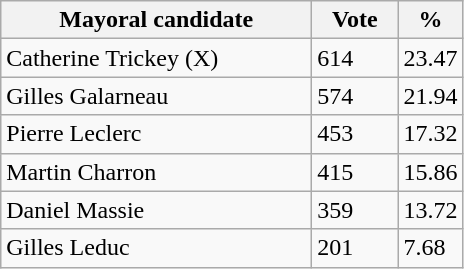<table class="wikitable">
<tr>
<th bgcolor="#DDDDFF" width="200px">Mayoral candidate</th>
<th bgcolor="#DDDDFF" width="50px">Vote</th>
<th bgcolor="#DDDDFF" width="30px">%</th>
</tr>
<tr>
<td>Catherine Trickey (X)</td>
<td>614</td>
<td>23.47</td>
</tr>
<tr>
<td>Gilles Galarneau</td>
<td>574</td>
<td>21.94</td>
</tr>
<tr>
<td>Pierre Leclerc</td>
<td>453</td>
<td>17.32</td>
</tr>
<tr>
<td>Martin Charron</td>
<td>415</td>
<td>15.86</td>
</tr>
<tr>
<td>Daniel Massie</td>
<td>359</td>
<td>13.72</td>
</tr>
<tr>
<td>Gilles Leduc</td>
<td>201</td>
<td>7.68</td>
</tr>
</table>
